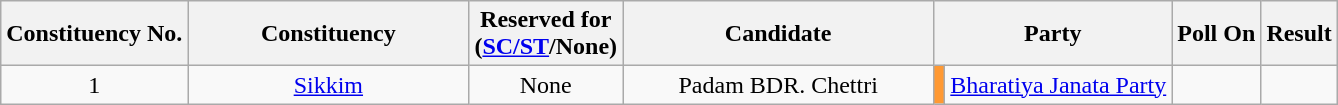<table class="wikitable sortable" style="text-align:center">
<tr>
<th>Constituency No.</th>
<th style="width:180px;">Constituency</th>
<th>Reserved for<br>(<a href='#'>SC/ST</a>/None)</th>
<th style="width:200px;">Candidate</th>
<th colspan="2">Party</th>
<th>Poll On</th>
<th>Result</th>
</tr>
<tr>
<td style="text-align:center;">1</td>
<td><a href='#'>Sikkim</a></td>
<td>None</td>
<td>Padam BDR. Chettri</td>
<td bgcolor=#FF9933></td>
<td><a href='#'>Bharatiya Janata Party</a></td>
<td></td>
<td></td>
</tr>
</table>
